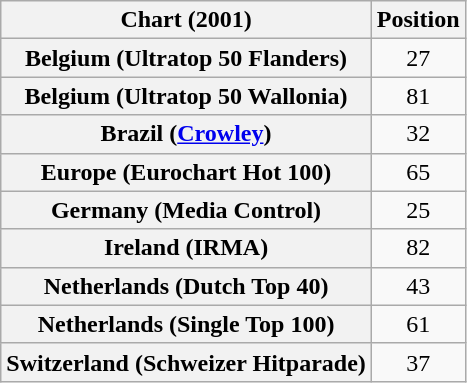<table class="wikitable sortable plainrowheaders" style="text-align:center">
<tr>
<th scope="col">Chart (2001)</th>
<th scope="col">Position</th>
</tr>
<tr>
<th scope="row">Belgium (Ultratop 50 Flanders)</th>
<td>27</td>
</tr>
<tr>
<th scope="row">Belgium (Ultratop 50 Wallonia)</th>
<td>81</td>
</tr>
<tr>
<th scope="row">Brazil (<a href='#'>Crowley</a>)</th>
<td>32</td>
</tr>
<tr>
<th scope="row">Europe (Eurochart Hot 100)</th>
<td>65</td>
</tr>
<tr>
<th scope="row">Germany (Media Control)</th>
<td>25</td>
</tr>
<tr>
<th scope="row">Ireland (IRMA)</th>
<td>82</td>
</tr>
<tr>
<th scope="row">Netherlands (Dutch Top 40)</th>
<td>43</td>
</tr>
<tr>
<th scope="row">Netherlands (Single Top 100)</th>
<td>61</td>
</tr>
<tr>
<th scope="row">Switzerland (Schweizer Hitparade)</th>
<td>37</td>
</tr>
</table>
